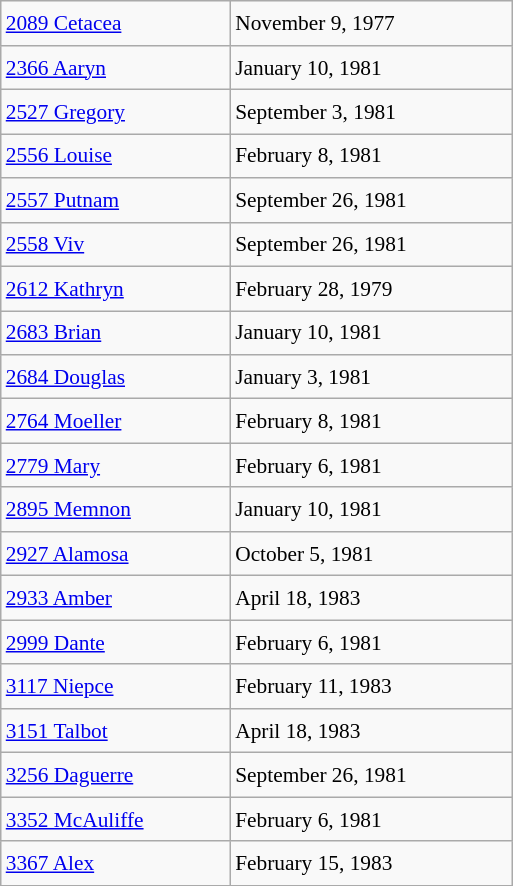<table class="wikitable" style="font-size: 89%; float: left; width: 24em; margin-right: 1em; line-height: 1.6em !important;">
<tr>
<td><a href='#'>2089 Cetacea</a></td>
<td>November 9, 1977</td>
</tr>
<tr>
<td><a href='#'>2366 Aaryn</a></td>
<td>January 10, 1981</td>
</tr>
<tr>
<td><a href='#'>2527 Gregory</a></td>
<td>September 3, 1981</td>
</tr>
<tr>
<td><a href='#'>2556 Louise</a></td>
<td>February 8, 1981</td>
</tr>
<tr>
<td><a href='#'>2557 Putnam</a> </td>
<td>September 26, 1981</td>
</tr>
<tr>
<td><a href='#'>2558 Viv</a></td>
<td>September 26, 1981</td>
</tr>
<tr>
<td><a href='#'>2612 Kathryn</a></td>
<td>February 28, 1979</td>
</tr>
<tr>
<td><a href='#'>2683 Brian</a></td>
<td>January 10, 1981</td>
</tr>
<tr>
<td><a href='#'>2684 Douglas</a></td>
<td>January 3, 1981</td>
</tr>
<tr>
<td><a href='#'>2764 Moeller</a></td>
<td>February 8, 1981</td>
</tr>
<tr>
<td><a href='#'>2779 Mary</a></td>
<td>February 6, 1981</td>
</tr>
<tr>
<td><a href='#'>2895 Memnon</a></td>
<td>January 10, 1981</td>
</tr>
<tr>
<td><a href='#'>2927 Alamosa</a></td>
<td>October 5, 1981</td>
</tr>
<tr>
<td><a href='#'>2933 Amber</a></td>
<td>April 18, 1983</td>
</tr>
<tr>
<td><a href='#'>2999 Dante</a></td>
<td>February 6, 1981</td>
</tr>
<tr>
<td><a href='#'>3117 Niepce</a></td>
<td>February 11, 1983</td>
</tr>
<tr>
<td><a href='#'>3151 Talbot</a></td>
<td>April 18, 1983</td>
</tr>
<tr>
<td><a href='#'>3256 Daguerre</a> </td>
<td>September 26, 1981</td>
</tr>
<tr>
<td><a href='#'>3352 McAuliffe</a></td>
<td>February 6, 1981</td>
</tr>
<tr>
<td><a href='#'>3367 Alex</a></td>
<td>February 15, 1983</td>
</tr>
</table>
